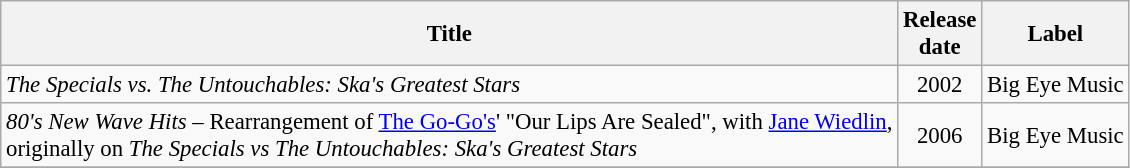<table class="wikitable" style="font-size:95%">
<tr>
<th>Title</th>
<th>Release<br>date</th>
<th>Label</th>
</tr>
<tr>
<td align=left><em>The Specials vs. The Untouchables: Ska's Greatest Stars</em></td>
<td align=center>2002</td>
<td align=left>Big Eye Music</td>
</tr>
<tr>
<td align=left><em>80's New Wave Hits</em> – Rearrangement of <a href='#'>The Go-Go's</a>' "Our Lips Are Sealed", with <a href='#'>Jane Wiedlin</a>,<br>originally on <em>The Specials vs The Untouchables: Ska's Greatest Stars</em></td>
<td align=center>2006</td>
<td align=left>Big Eye Music</td>
</tr>
<tr>
</tr>
</table>
